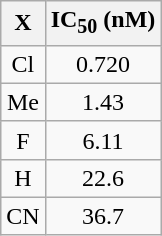<table class="wikitable">
<tr>
<th>X</th>
<th>IC<sub>50</sub> (nM)</th>
</tr>
<tr>
<td align="center">Cl</td>
<td align="center">0.720</td>
</tr>
<tr>
<td align="center">Me</td>
<td align="center">1.43</td>
</tr>
<tr>
<td align="center">F</td>
<td align="center">6.11</td>
</tr>
<tr>
<td align="center">H</td>
<td align="center">22.6</td>
</tr>
<tr>
<td align="center">CN</td>
<td align="center">36.7</td>
</tr>
</table>
